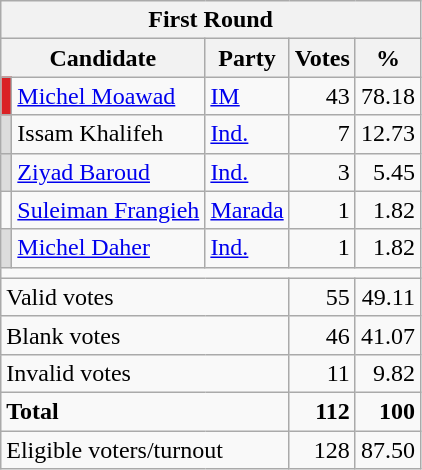<table class="wikitable" style="text-align:right">
<tr>
<th colspan="5">First Round</th>
</tr>
<tr>
<th colspan="2">Candidate</th>
<th>Party</th>
<th>Votes</th>
<th>%</th>
</tr>
<tr>
<td bgcolor="#DA2125"></td>
<td align="left"><a href='#'>Michel Moawad</a></td>
<td align="left"><a href='#'>IM</a></td>
<td>43</td>
<td>78.18</td>
</tr>
<tr>
<td bgcolor="#DCDCDC"></td>
<td align="left">Issam Khalifeh</td>
<td align="left"><a href='#'>Ind.</a></td>
<td>7</td>
<td>12.73</td>
</tr>
<tr>
<td bgcolor="#DCDCDC"></td>
<td align="left"><a href='#'>Ziyad Baroud</a></td>
<td align="left"><a href='#'>Ind.</a></td>
<td>3</td>
<td>5.45</td>
</tr>
<tr>
<td bgcolor=></td>
<td align="left"><a href='#'>Suleiman Frangieh</a></td>
<td align="left"><a href='#'>Marada</a></td>
<td>1</td>
<td>1.82</td>
</tr>
<tr>
<td bgcolor="#DCDCDC"></td>
<td align="left"><a href='#'>Michel Daher</a></td>
<td align="left"><a href='#'>Ind.</a></td>
<td>1</td>
<td>1.82</td>
</tr>
<tr>
<td colspan="12"></td>
</tr>
<tr>
<td colspan="3" style="text-align:left;">Valid votes</td>
<td>55</td>
<td>49.11</td>
</tr>
<tr>
<td colspan="3" style="text-align:left;">Blank votes</td>
<td>46</td>
<td>41.07</td>
</tr>
<tr>
<td colspan="3" style="text-align:left;">Invalid votes</td>
<td>11</td>
<td>9.82</td>
</tr>
<tr>
<td colspan="3" style="text-align:left;"><strong>Total</strong></td>
<td><strong>112</strong></td>
<td><strong>100</strong></td>
</tr>
<tr>
<td colspan="3" style="text-align:left;">Eligible voters/turnout</td>
<td>128</td>
<td>87.50</td>
</tr>
</table>
